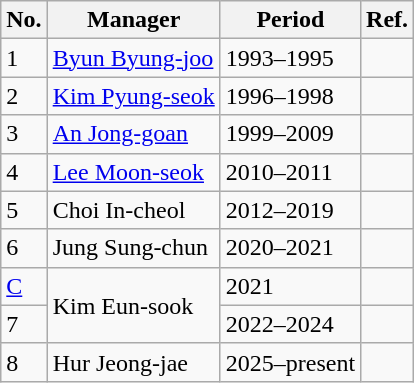<table class="wikitable">
<tr>
<th>No.</th>
<th>Manager</th>
<th>Period</th>
<th>Ref.</th>
</tr>
<tr>
<td>1</td>
<td> <a href='#'>Byun Byung-joo</a></td>
<td>1993–1995</td>
<td></td>
</tr>
<tr>
<td>2</td>
<td> <a href='#'>Kim Pyung-seok</a></td>
<td>1996–1998</td>
<td></td>
</tr>
<tr>
<td>3</td>
<td> <a href='#'>An Jong-goan</a></td>
<td>1999–2009</td>
<td></td>
</tr>
<tr>
<td>4</td>
<td> <a href='#'>Lee Moon-seok</a></td>
<td>2010–2011</td>
<td></td>
</tr>
<tr>
<td>5</td>
<td> Choi In-cheol</td>
<td>2012–2019</td>
<td></td>
</tr>
<tr>
<td>6</td>
<td> Jung Sung-chun</td>
<td>2020–2021</td>
<td></td>
</tr>
<tr>
<td><a href='#'>C</a></td>
<td rowspan="2"> Kim Eun-sook</td>
<td>2021</td>
<td></td>
</tr>
<tr>
<td>7</td>
<td>2022–2024</td>
<td></td>
</tr>
<tr>
<td>8</td>
<td> Hur Jeong-jae</td>
<td>2025–present</td>
<td></td>
</tr>
</table>
